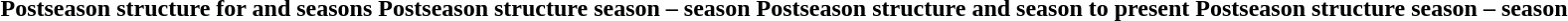<table>
<tr>
<th>Postseason structure for  and  seasons</th>
<th>Postseason structure  season –  season</th>
<th>Postseason structure  and  season  to present</th>
<th>Postseason structure  season  –  season</th>
</tr>
<tr>
<td></td>
<td></td>
<td></td>
<td><br></td>
</tr>
</table>
